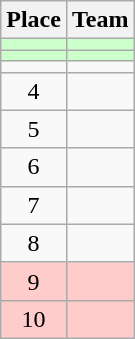<table class="wikitable">
<tr>
<th>Place</th>
<th>Team</th>
</tr>
<tr bgcolor=#ccffcc>
<td align=center></td>
<td></td>
</tr>
<tr bgcolor=#ccffcc>
<td align=center></td>
<td></td>
</tr>
<tr>
<td align=center></td>
<td></td>
</tr>
<tr>
<td align=center>4</td>
<td></td>
</tr>
<tr>
<td align=center>5</td>
<td></td>
</tr>
<tr>
<td align=center>6</td>
<td></td>
</tr>
<tr>
<td align=center>7</td>
<td></td>
</tr>
<tr>
<td align=center>8</td>
<td></td>
</tr>
<tr bgcolor=#ffcccc>
<td align=center>9</td>
<td></td>
</tr>
<tr bgcolor=#ffcccc>
<td align=center>10</td>
<td></td>
</tr>
</table>
